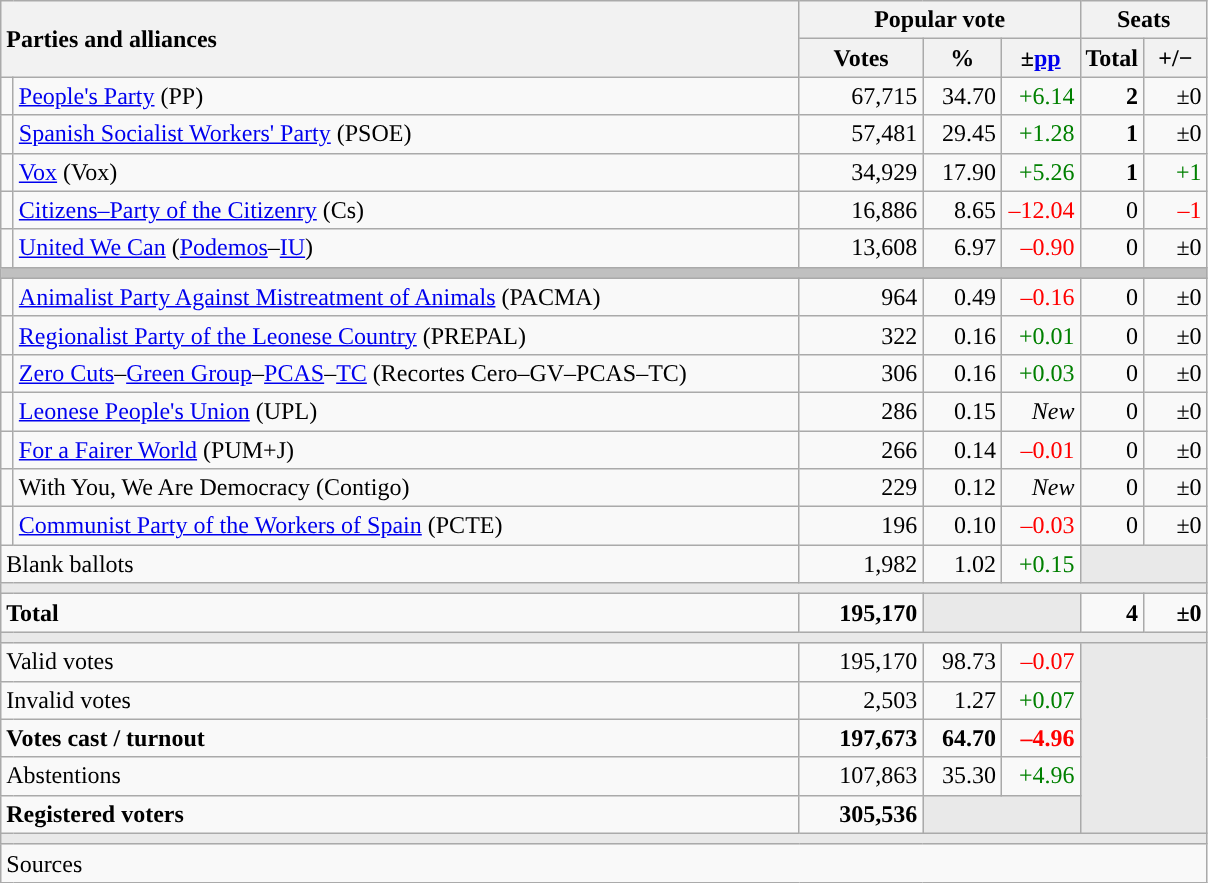<table class="wikitable" style="text-align:right;">
<tr>
<th style="text-align:left;" rowspan="2" colspan="2" width="525">Parties and alliances</th>
<th colspan="3">Popular vote</th>
<th colspan="2">Seats</th>
</tr>
<tr>
<th width="75">Votes</th>
<th width="45">%</th>
<th width="45">±<a href='#'>pp</a></th>
<th width="35">Total</th>
<th width="35">+/−</th>
</tr>
<tr>
<td width="1" style="color:inherit;background:"></td>
<td align="left"><a href='#'>People's Party</a> (PP)</td>
<td>67,715</td>
<td>34.70</td>
<td style="color:green;">+6.14</td>
<td><strong>2</strong></td>
<td>±0</td>
</tr>
<tr>
<td style="color:inherit;background:"></td>
<td align="left"><a href='#'>Spanish Socialist Workers' Party</a> (PSOE)</td>
<td>57,481</td>
<td>29.45</td>
<td style="color:green;">+1.28</td>
<td><strong>1</strong></td>
<td>±0</td>
</tr>
<tr>
<td style="color:inherit;background:"></td>
<td align="left"><a href='#'>Vox</a> (Vox)</td>
<td>34,929</td>
<td>17.90</td>
<td style="color:green;">+5.26</td>
<td><strong>1</strong></td>
<td style="color:green;">+1</td>
</tr>
<tr>
<td style="color:inherit;background:"></td>
<td align="left"><a href='#'>Citizens–Party of the Citizenry</a> (Cs)</td>
<td>16,886</td>
<td>8.65</td>
<td style="color:red;">–12.04</td>
<td>0</td>
<td style="color:red;">–1</td>
</tr>
<tr>
<td style="color:inherit;background:"></td>
<td align="left"><a href='#'>United We Can</a> (<a href='#'>Podemos</a>–<a href='#'>IU</a>)</td>
<td>13,608</td>
<td>6.97</td>
<td style="color:red;">–0.90</td>
<td>0</td>
<td>±0</td>
</tr>
<tr>
<td colspan="7" bgcolor="#C0C0C0"></td>
</tr>
<tr>
<td style="color:inherit;background:"></td>
<td align="left"><a href='#'>Animalist Party Against Mistreatment of Animals</a> (PACMA)</td>
<td>964</td>
<td>0.49</td>
<td style="color:red;">–0.16</td>
<td>0</td>
<td>±0</td>
</tr>
<tr>
<td style="color:inherit;background:"></td>
<td align="left"><a href='#'>Regionalist Party of the Leonese Country</a> (PREPAL)</td>
<td>322</td>
<td>0.16</td>
<td style="color:green;">+0.01</td>
<td>0</td>
<td>±0</td>
</tr>
<tr>
<td style="color:inherit;background:"></td>
<td align="left"><a href='#'>Zero Cuts</a>–<a href='#'>Green Group</a>–<a href='#'>PCAS</a>–<a href='#'>TC</a> (Recortes Cero–GV–PCAS–TC)</td>
<td>306</td>
<td>0.16</td>
<td style="color:green;">+0.03</td>
<td>0</td>
<td>±0</td>
</tr>
<tr>
<td style="color:inherit;background:"></td>
<td align="left"><a href='#'>Leonese People's Union</a> (UPL)</td>
<td>286</td>
<td>0.15</td>
<td><em>New</em></td>
<td>0</td>
<td>±0</td>
</tr>
<tr>
<td style="color:inherit;background:"></td>
<td align="left"><a href='#'>For a Fairer World</a> (PUM+J)</td>
<td>266</td>
<td>0.14</td>
<td style="color:red;">–0.01</td>
<td>0</td>
<td>±0</td>
</tr>
<tr>
<td style="color:inherit;background:"></td>
<td align="left">With You, We Are Democracy (Contigo)</td>
<td>229</td>
<td>0.12</td>
<td><em>New</em></td>
<td>0</td>
<td>±0</td>
</tr>
<tr>
<td style="color:inherit;background:"></td>
<td align="left"><a href='#'>Communist Party of the Workers of Spain</a> (PCTE)</td>
<td>196</td>
<td>0.10</td>
<td style="color:red;">–0.03</td>
<td>0</td>
<td>±0</td>
</tr>
<tr>
<td align="left" colspan="2">Blank ballots</td>
<td>1,982</td>
<td>1.02</td>
<td style="color:green;">+0.15</td>
<td bgcolor="#E9E9E9" colspan="2"></td>
</tr>
<tr>
<td colspan="7" bgcolor="#E9E9E9"></td>
</tr>
<tr style="font-weight:bold;">
<td align="left" colspan="2">Total</td>
<td>195,170</td>
<td bgcolor="#E9E9E9" colspan="2"></td>
<td>4</td>
<td>±0</td>
</tr>
<tr>
<td colspan="7" bgcolor="#E9E9E9"></td>
</tr>
<tr>
<td align="left" colspan="2">Valid votes</td>
<td>195,170</td>
<td>98.73</td>
<td style="color:red;">–0.07</td>
<td bgcolor="#E9E9E9" colspan="2" rowspan="5"></td>
</tr>
<tr>
<td align="left" colspan="2">Invalid votes</td>
<td>2,503</td>
<td>1.27</td>
<td style="color:green;">+0.07</td>
</tr>
<tr style="font-weight:bold;">
<td align="left" colspan="2">Votes cast / turnout</td>
<td>197,673</td>
<td>64.70</td>
<td style="color:red;">–4.96</td>
</tr>
<tr>
<td align="left" colspan="2">Abstentions</td>
<td>107,863</td>
<td>35.30</td>
<td style="color:green;">+4.96</td>
</tr>
<tr style="font-weight:bold;">
<td align="left" colspan="2">Registered voters</td>
<td>305,536</td>
<td bgcolor="#E9E9E9" colspan="2"></td>
</tr>
<tr>
<td colspan="7" bgcolor="#E9E9E9"></td>
</tr>
<tr>
<td align="left" colspan="7">Sources</td>
</tr>
</table>
